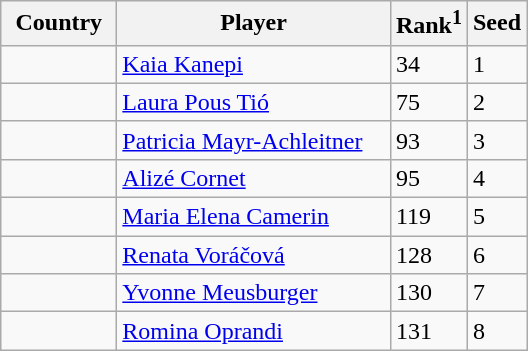<table class="sortable wikitable">
<tr>
<th width="70">Country</th>
<th width="175">Player</th>
<th>Rank<sup>1</sup></th>
<th>Seed</th>
</tr>
<tr>
<td></td>
<td><a href='#'>Kaia Kanepi</a></td>
<td>34</td>
<td>1</td>
</tr>
<tr>
<td></td>
<td><a href='#'>Laura Pous Tió</a></td>
<td>75</td>
<td>2</td>
</tr>
<tr>
<td></td>
<td><a href='#'>Patricia Mayr-Achleitner</a></td>
<td>93</td>
<td>3</td>
</tr>
<tr>
<td></td>
<td><a href='#'>Alizé Cornet</a></td>
<td>95</td>
<td>4</td>
</tr>
<tr>
<td></td>
<td><a href='#'>Maria Elena Camerin</a></td>
<td>119</td>
<td>5</td>
</tr>
<tr>
<td></td>
<td><a href='#'>Renata Voráčová</a></td>
<td>128</td>
<td>6</td>
</tr>
<tr>
<td></td>
<td><a href='#'>Yvonne Meusburger</a></td>
<td>130</td>
<td>7</td>
</tr>
<tr>
<td></td>
<td><a href='#'>Romina Oprandi</a></td>
<td>131</td>
<td>8</td>
</tr>
</table>
